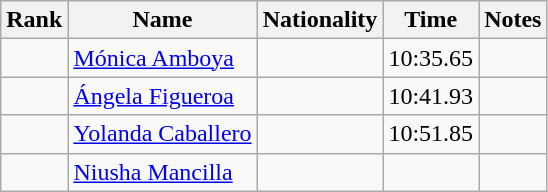<table class="wikitable sortable" style="text-align:center">
<tr>
<th>Rank</th>
<th>Name</th>
<th>Nationality</th>
<th>Time</th>
<th>Notes</th>
</tr>
<tr>
<td></td>
<td align=left><a href='#'>Mónica Amboya</a></td>
<td align=left></td>
<td>10:35.65</td>
<td></td>
</tr>
<tr>
<td></td>
<td align=left><a href='#'>Ángela Figueroa</a></td>
<td align=left></td>
<td>10:41.93</td>
<td></td>
</tr>
<tr>
<td></td>
<td align=left><a href='#'>Yolanda Caballero</a></td>
<td align=left></td>
<td>10:51.85</td>
<td></td>
</tr>
<tr>
<td></td>
<td align=left><a href='#'>Niusha Mancilla</a></td>
<td align=left></td>
<td></td>
<td></td>
</tr>
</table>
